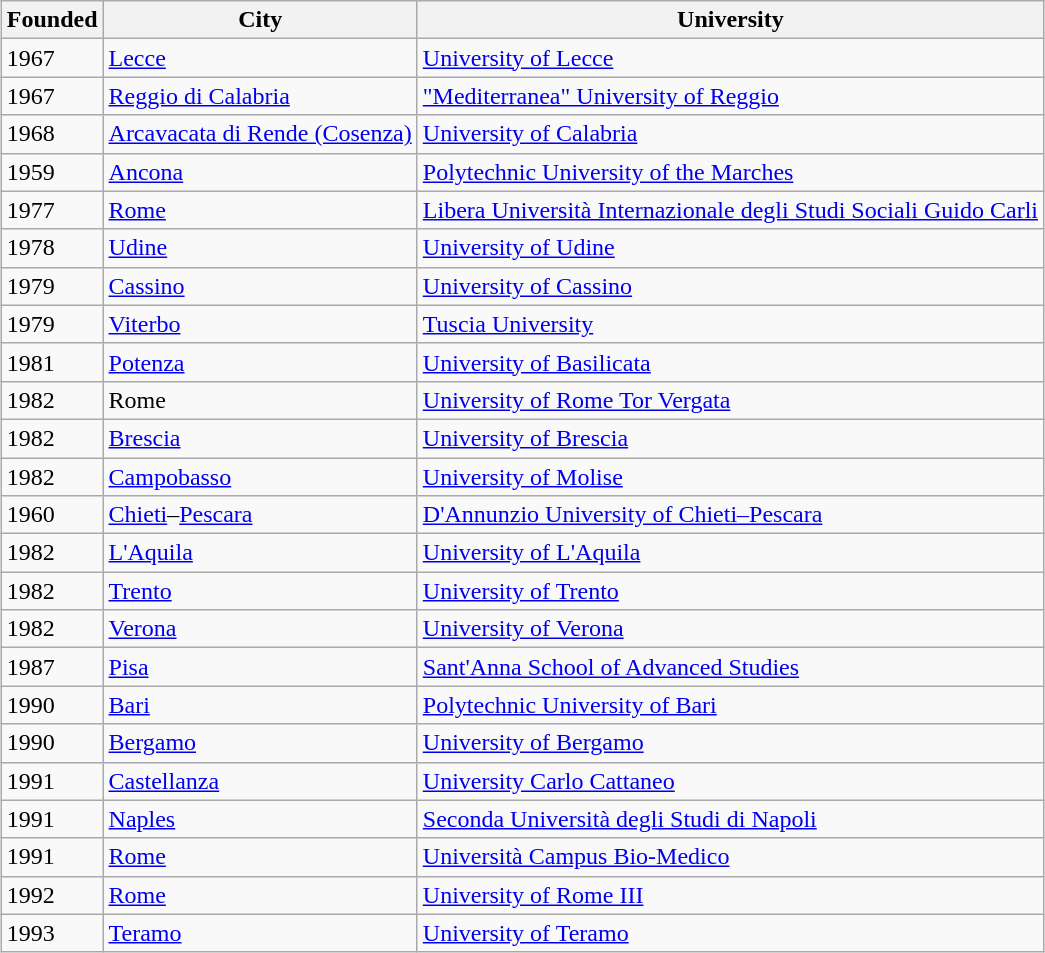<table class="wikitable sortable" style="margin:1px; border:1px solid #ccc;">
<tr style="text-align:left; vertical-align:top;" ">
<th>Founded</th>
<th>City</th>
<th>University</th>
</tr>
<tr>
<td>1967</td>
<td><a href='#'>Lecce</a></td>
<td><a href='#'>University of Lecce</a></td>
</tr>
<tr>
<td>1967</td>
<td><a href='#'>Reggio di Calabria</a></td>
<td><a href='#'>"Mediterranea" University of Reggio</a></td>
</tr>
<tr>
<td>1968</td>
<td><a href='#'>Arcavacata di Rende (Cosenza)</a></td>
<td><a href='#'>University of Calabria</a></td>
</tr>
<tr>
<td>1959</td>
<td><a href='#'>Ancona</a></td>
<td><a href='#'>Polytechnic University of the Marches</a></td>
</tr>
<tr>
<td>1977</td>
<td><a href='#'>Rome</a></td>
<td><a href='#'>Libera Università Internazionale degli Studi Sociali Guido Carli</a></td>
</tr>
<tr>
<td>1978</td>
<td><a href='#'>Udine</a></td>
<td><a href='#'>University of Udine</a></td>
</tr>
<tr>
<td>1979</td>
<td><a href='#'>Cassino</a></td>
<td><a href='#'>University of Cassino</a></td>
</tr>
<tr>
<td>1979</td>
<td><a href='#'>Viterbo</a></td>
<td><a href='#'>Tuscia University</a></td>
</tr>
<tr>
<td>1981</td>
<td><a href='#'>Potenza</a></td>
<td><a href='#'>University of Basilicata</a></td>
</tr>
<tr>
<td>1982</td>
<td>Rome</td>
<td><a href='#'>University of Rome Tor Vergata</a></td>
</tr>
<tr>
<td>1982</td>
<td><a href='#'>Brescia</a></td>
<td><a href='#'>University of Brescia</a></td>
</tr>
<tr>
<td>1982</td>
<td><a href='#'>Campobasso</a></td>
<td><a href='#'>University of Molise</a></td>
</tr>
<tr>
<td>1960</td>
<td><a href='#'>Chieti</a>–<a href='#'>Pescara</a></td>
<td><a href='#'>D'Annunzio University of Chieti–Pescara</a></td>
</tr>
<tr>
<td>1982</td>
<td><a href='#'>L'Aquila</a></td>
<td><a href='#'>University of L'Aquila</a></td>
</tr>
<tr>
<td>1982</td>
<td><a href='#'>Trento</a></td>
<td><a href='#'>University of Trento</a></td>
</tr>
<tr>
<td>1982</td>
<td><a href='#'>Verona</a></td>
<td><a href='#'>University of Verona</a></td>
</tr>
<tr>
<td>1987</td>
<td><a href='#'>Pisa</a></td>
<td><a href='#'>Sant'Anna School of Advanced Studies</a></td>
</tr>
<tr>
<td>1990</td>
<td><a href='#'>Bari</a></td>
<td><a href='#'>Polytechnic University of Bari</a></td>
</tr>
<tr>
<td>1990</td>
<td><a href='#'>Bergamo</a></td>
<td><a href='#'>University of Bergamo</a></td>
</tr>
<tr>
<td>1991</td>
<td><a href='#'>Castellanza</a></td>
<td><a href='#'>University Carlo Cattaneo</a></td>
</tr>
<tr>
<td>1991</td>
<td><a href='#'>Naples</a></td>
<td><a href='#'>Seconda Università degli Studi di Napoli</a></td>
</tr>
<tr>
<td>1991</td>
<td><a href='#'>Rome</a></td>
<td><a href='#'>Università Campus Bio-Medico</a></td>
</tr>
<tr>
<td>1992</td>
<td><a href='#'>Rome</a></td>
<td><a href='#'>University of Rome III</a></td>
</tr>
<tr>
<td>1993</td>
<td><a href='#'>Teramo</a></td>
<td><a href='#'>University of Teramo</a></td>
</tr>
</table>
